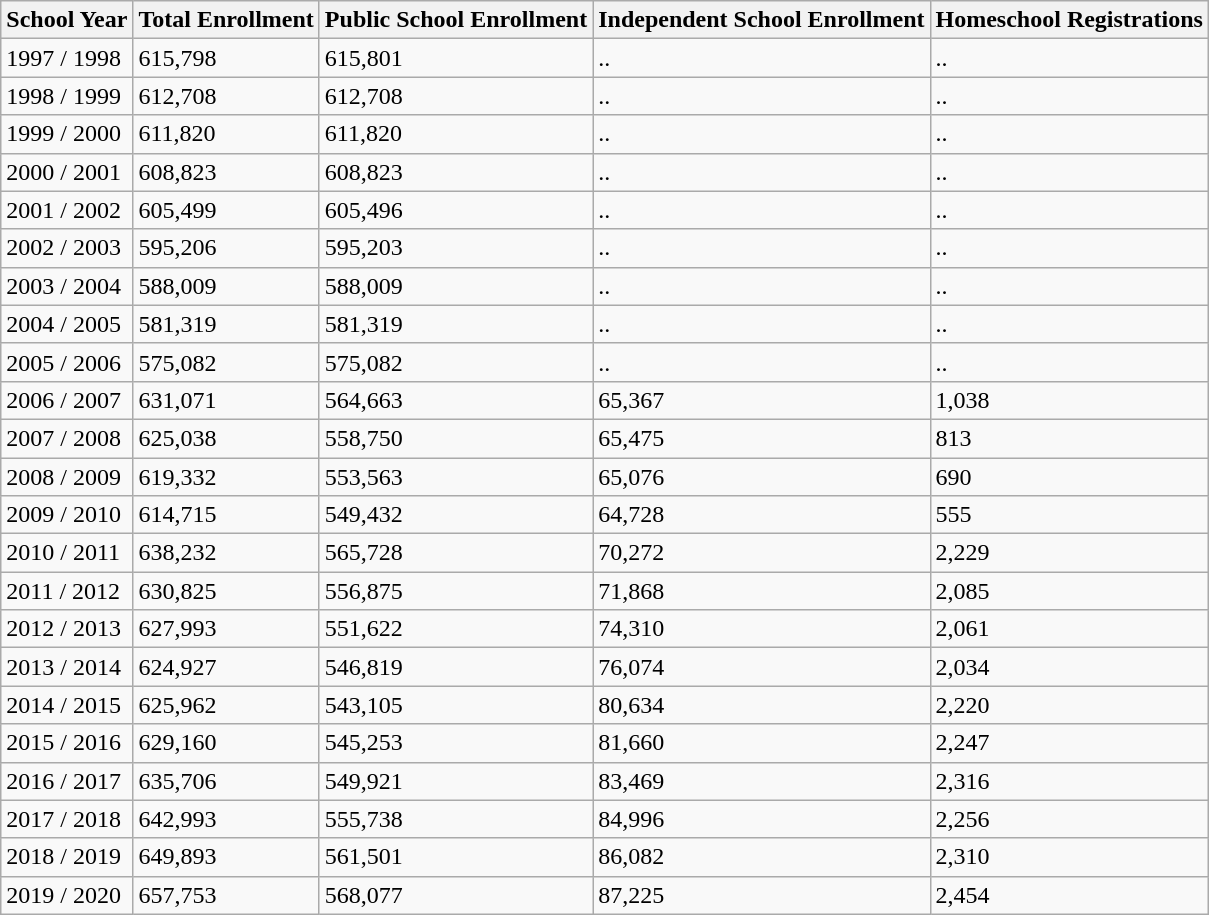<table class="wikitable">
<tr>
<th>School Year</th>
<th>Total Enrollment</th>
<th>Public School Enrollment</th>
<th>Independent School Enrollment</th>
<th>Homeschool Registrations</th>
</tr>
<tr>
<td>1997 / 1998</td>
<td>615,798</td>
<td>615,801</td>
<td>..</td>
<td>..</td>
</tr>
<tr>
<td>1998 / 1999</td>
<td>612,708</td>
<td>612,708</td>
<td>..</td>
<td>..</td>
</tr>
<tr>
<td>1999 / 2000</td>
<td>611,820</td>
<td>611,820</td>
<td>..</td>
<td>..</td>
</tr>
<tr>
<td>2000 / 2001</td>
<td>608,823</td>
<td>608,823</td>
<td>..</td>
<td>..</td>
</tr>
<tr>
<td>2001 / 2002</td>
<td>605,499</td>
<td>605,496</td>
<td>..</td>
<td>..</td>
</tr>
<tr>
<td>2002 / 2003</td>
<td>595,206</td>
<td>595,203</td>
<td>..</td>
<td>..</td>
</tr>
<tr>
<td>2003 / 2004</td>
<td>588,009</td>
<td>588,009</td>
<td>..</td>
<td>..</td>
</tr>
<tr>
<td>2004 / 2005</td>
<td>581,319</td>
<td>581,319</td>
<td>..</td>
<td>..</td>
</tr>
<tr>
<td>2005 / 2006</td>
<td>575,082</td>
<td>575,082</td>
<td>..</td>
<td>..</td>
</tr>
<tr>
<td>2006 / 2007</td>
<td>631,071</td>
<td>564,663</td>
<td>65,367</td>
<td>1,038</td>
</tr>
<tr>
<td>2007 / 2008</td>
<td>625,038</td>
<td>558,750</td>
<td>65,475</td>
<td>813</td>
</tr>
<tr>
<td>2008 / 2009</td>
<td>619,332</td>
<td>553,563</td>
<td>65,076</td>
<td>690</td>
</tr>
<tr>
<td>2009 / 2010</td>
<td>614,715</td>
<td>549,432</td>
<td>64,728</td>
<td>555</td>
</tr>
<tr>
<td>2010 / 2011</td>
<td>638,232</td>
<td>565,728</td>
<td>70,272</td>
<td>2,229</td>
</tr>
<tr>
<td>2011 / 2012</td>
<td>630,825</td>
<td>556,875</td>
<td>71,868</td>
<td>2,085</td>
</tr>
<tr>
<td>2012 / 2013</td>
<td>627,993</td>
<td>551,622</td>
<td>74,310</td>
<td>2,061</td>
</tr>
<tr>
<td>2013 / 2014</td>
<td>624,927</td>
<td>546,819</td>
<td>76,074</td>
<td>2,034</td>
</tr>
<tr>
<td>2014 / 2015</td>
<td>625,962</td>
<td>543,105</td>
<td>80,634</td>
<td>2,220</td>
</tr>
<tr>
<td>2015 / 2016</td>
<td>629,160</td>
<td>545,253</td>
<td>81,660</td>
<td>2,247</td>
</tr>
<tr>
<td>2016 / 2017</td>
<td>635,706</td>
<td>549,921</td>
<td>83,469</td>
<td>2,316</td>
</tr>
<tr>
<td>2017 / 2018</td>
<td>642,993</td>
<td>555,738</td>
<td>84,996</td>
<td>2,256</td>
</tr>
<tr>
<td>2018 / 2019</td>
<td>649,893</td>
<td>561,501</td>
<td>86,082</td>
<td>2,310</td>
</tr>
<tr>
<td>2019 / 2020</td>
<td>657,753</td>
<td>568,077</td>
<td>87,225</td>
<td>2,454</td>
</tr>
</table>
